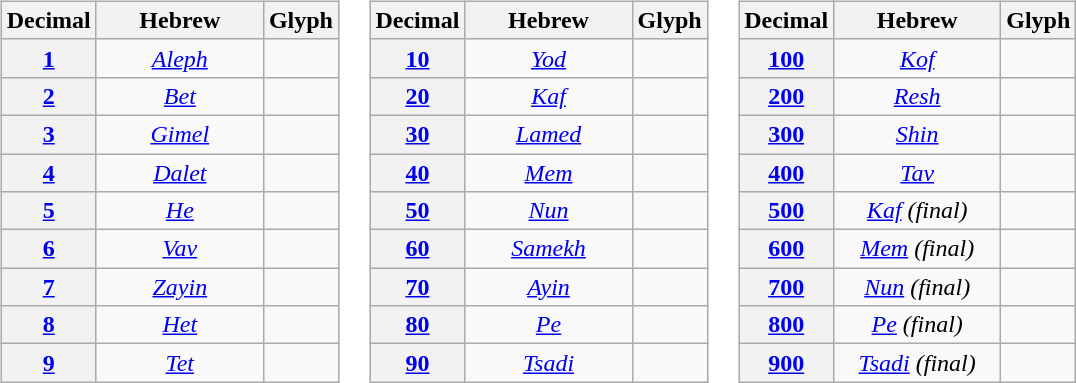<table>
<tr>
<td style="vertical-align:top;"><br><table class="wikitable" style="text-align:center;">
<tr>
<th>Decimal</th>
<th style="width:6.5em;">Hebrew</th>
<th>Glyph</th>
</tr>
<tr>
<th><a href='#'>1</a></th>
<td><em><a href='#'>Aleph</a></em></td>
<td><big></big></td>
</tr>
<tr>
<th><a href='#'>2</a></th>
<td><em><a href='#'>Bet</a></em></td>
<td><big></big></td>
</tr>
<tr>
<th><a href='#'>3</a></th>
<td><em><a href='#'>Gimel</a></em></td>
<td><big></big></td>
</tr>
<tr>
<th><a href='#'>4</a></th>
<td><em><a href='#'>Dalet</a></em></td>
<td><big></big></td>
</tr>
<tr>
<th><a href='#'>5</a></th>
<td><em><a href='#'>He</a></em></td>
<td><big></big></td>
</tr>
<tr>
<th><a href='#'>6</a></th>
<td><em><a href='#'>Vav</a></em></td>
<td><big></big></td>
</tr>
<tr>
<th><a href='#'>7</a></th>
<td><em><a href='#'>Zayin</a></em></td>
<td><big></big></td>
</tr>
<tr>
<th><a href='#'>8</a></th>
<td><em><a href='#'>Het</a></em></td>
<td><big></big></td>
</tr>
<tr>
<th><a href='#'>9</a></th>
<td><em><a href='#'>Tet</a></em></td>
<td><big></big></td>
</tr>
</table>
</td>
<td style="vertical-align:top;"><br><table class="wikitable" style="text-align:center;">
<tr>
<th>Decimal</th>
<th style="width:6.5em;">Hebrew</th>
<th>Glyph</th>
</tr>
<tr>
<th><a href='#'>10</a></th>
<td><em><a href='#'>Yod</a></em></td>
<td><big></big></td>
</tr>
<tr>
<th><a href='#'>20</a></th>
<td><em><a href='#'>Kaf</a></em></td>
<td><big></big></td>
</tr>
<tr>
<th><a href='#'>30</a></th>
<td><em><a href='#'>Lamed</a></em></td>
<td><big></big></td>
</tr>
<tr>
<th><a href='#'>40</a></th>
<td><em><a href='#'>Mem</a></em></td>
<td><big></big></td>
</tr>
<tr>
<th><a href='#'>50</a></th>
<td><em><a href='#'>Nun</a></em></td>
<td><big></big></td>
</tr>
<tr>
<th><a href='#'>60</a></th>
<td><em><a href='#'>Samekh</a></em></td>
<td><big></big></td>
</tr>
<tr>
<th><a href='#'>70</a></th>
<td><em><a href='#'>Ayin</a></em></td>
<td><big></big></td>
</tr>
<tr>
<th><a href='#'>80</a></th>
<td><em><a href='#'>Pe</a></em></td>
<td><big></big></td>
</tr>
<tr>
<th><a href='#'>90</a></th>
<td><em><a href='#'>Tsadi</a></em></td>
<td><big></big></td>
</tr>
</table>
</td>
<td style="vertical-align:top;"><br><table class="wikitable" style="text-align:center;">
<tr>
<th>Decimal</th>
<th style="width:6.5em;">Hebrew</th>
<th>Glyph</th>
</tr>
<tr>
<th><a href='#'>100</a></th>
<td><em><a href='#'>Kof</a></em></td>
<td><big></big></td>
</tr>
<tr>
<th><a href='#'>200</a></th>
<td><em><a href='#'>Resh</a></em></td>
<td><big></big></td>
</tr>
<tr>
<th><a href='#'>300</a></th>
<td><em><a href='#'>Shin</a></em></td>
<td><big></big></td>
</tr>
<tr>
<th><a href='#'>400</a></th>
<td><em><a href='#'>Tav</a></em></td>
<td><big></big></td>
</tr>
<tr>
<th><a href='#'>500</a></th>
<td><em><a href='#'>Kaf</a> (final)</em></td>
<td><big></big></td>
</tr>
<tr>
<th><a href='#'>600</a></th>
<td><em><a href='#'>Mem</a> (final)</em></td>
<td><big></big></td>
</tr>
<tr>
<th><a href='#'>700</a></th>
<td><em><a href='#'>Nun</a> (final)</em></td>
<td><big></big></td>
</tr>
<tr>
<th><a href='#'>800</a></th>
<td><em><a href='#'>Pe</a> (final)</em></td>
<td><big></big></td>
</tr>
<tr>
<th><a href='#'>900</a></th>
<td><em><a href='#'>Tsadi</a> (final)</em></td>
<td><big></big></td>
</tr>
</table>
</td>
</tr>
</table>
